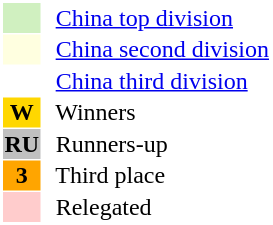<table style="border: 1px solid #ffffff; background-color: #ffffff" cellspacing="1" cellpadding="1">
<tr>
<td bgcolor="#D0F0C0" width="20"></td>
<td bgcolor="#ffffff" align="left">  <a href='#'>China top division</a></td>
</tr>
<tr>
<td bgcolor="#FFFFE0" width="20"></td>
<td bgcolor="#ffffff" align="left">  <a href='#'>China second division</a></td>
</tr>
<tr>
<th bgcolor="#ffffff" width="20"></th>
<td bgcolor="#ffffff" align="left">  <a href='#'>China third division</a></td>
</tr>
<tr>
<th bgcolor="#FFD700" width="20">W</th>
<td bgcolor="#ffffff" align="left">  Winners</td>
</tr>
<tr>
<th bgcolor="#C0C0C0" width="20">RU</th>
<td bgcolor="#ffffff" align="left">  Runners-up</td>
</tr>
<tr>
<th bgcolor="#FFA500" width="20">3</th>
<td bgcolor="#ffffff" align="left">  Third place</td>
</tr>
<tr>
<th bgcolor="#ffcccc" width="20"></th>
<td bgcolor="#ffffff" align="left">  Relegated</td>
</tr>
</table>
